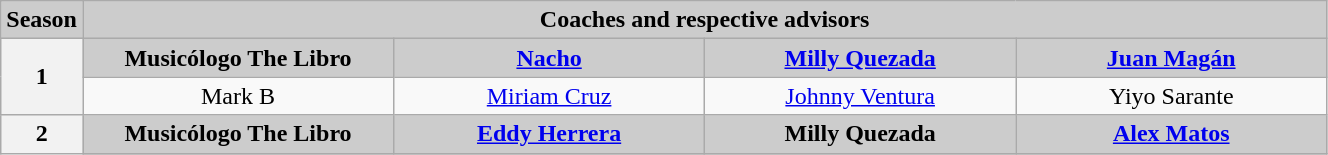<table class="wikitable" style="text-align: center">
<tr>
<th style="background:#ccc">Season</th>
<th style="background:#ccc" colspan="4">Coaches and respective advisors</th>
</tr>
<tr>
<th scope="row" rowspan="2">1</th>
<th style="background:#ccc" width="200">Musicólogo The Libro</th>
<th style="background:#ccc" width="200"><a href='#'>Nacho</a></th>
<th style="background:#ccc" width="200"><a href='#'>Milly Quezada</a></th>
<th style="background:#ccc" width="200"><a href='#'>Juan Magán</a></th>
</tr>
<tr>
<td>Mark B</td>
<td><a href='#'>Miriam Cruz</a></td>
<td><a href='#'>Johnny Ventura</a></td>
<td>Yiyo Sarante</td>
</tr>
<tr>
<th scope="row" rowspan="2">2</th>
<th style="background:#ccc" width="200">Musicólogo The Libro</th>
<th style="background:#ccc" width="200"><a href='#'>Eddy Herrera</a></th>
<th style="background:#ccc" width="200">Milly Quezada</th>
<th style="background:#ccc" width="200"><a href='#'>Alex Matos</a></th>
</tr>
<tr>
</tr>
</table>
